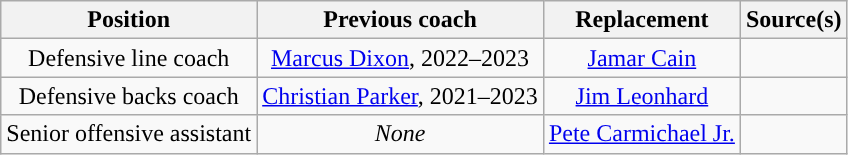<table class="wikitable" style="text-align:center">
<tr>
<th>Position</th>
<th>Previous coach</th>
<th>Replacement</th>
<th>Source(s)</th>
</tr>
<tr>
<td>Defensive line coach</td>
<td><a href='#'>Marcus Dixon</a>, 2022–2023</td>
<td><a href='#'>Jamar Cain</a></td>
<td></td>
</tr>
<tr>
<td>Defensive backs coach</td>
<td><a href='#'>Christian Parker</a>, 2021–2023</td>
<td><a href='#'>Jim Leonhard</a></td>
<td></td>
</tr>
<tr>
<td>Senior offensive assistant</td>
<td><em>None</em></td>
<td><a href='#'>Pete Carmichael Jr.</a></td>
<td></td>
</tr>
</table>
